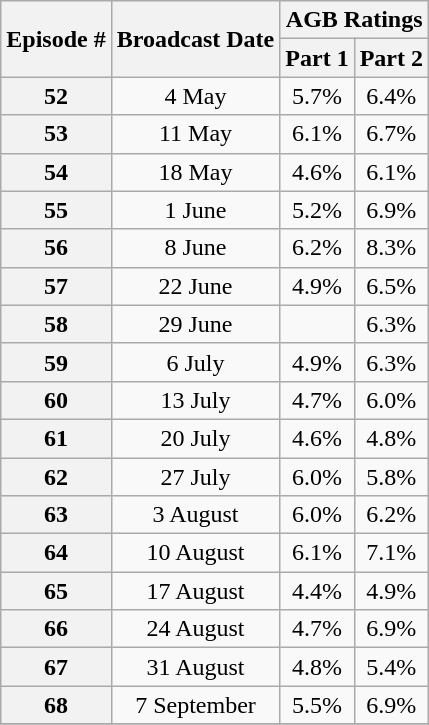<table class=wikitable style=text-align:center>
<tr>
<th rowspan=2>Episode #</th>
<th rowspan=2>Broadcast Date</th>
<th colspan=2>AGB Ratings</th>
</tr>
<tr>
<th>Part 1</th>
<th>Part 2</th>
</tr>
<tr>
<th>52</th>
<td>4 May</td>
<td>5.7%</td>
<td>6.4%</td>
</tr>
<tr>
<th>53</th>
<td>11 May</td>
<td>6.1%</td>
<td>6.7%</td>
</tr>
<tr>
<th>54</th>
<td>18 May</td>
<td>4.6%</td>
<td>6.1%</td>
</tr>
<tr>
<th>55</th>
<td>1 June</td>
<td>5.2%</td>
<td>6.9%</td>
</tr>
<tr>
<th>56</th>
<td>8 June</td>
<td>6.2%</td>
<td>8.3%</td>
</tr>
<tr>
<th>57</th>
<td>22 June</td>
<td>4.9%</td>
<td>6.5%</td>
</tr>
<tr>
<th>58</th>
<td>29 June</td>
<td></td>
<td>6.3%</td>
</tr>
<tr>
<th>59</th>
<td>6 July</td>
<td>4.9%</td>
<td>6.3%</td>
</tr>
<tr>
<th>60</th>
<td>13 July</td>
<td>4.7%</td>
<td>6.0%</td>
</tr>
<tr>
<th>61</th>
<td>20 July</td>
<td>4.6%</td>
<td>4.8%</td>
</tr>
<tr>
<th>62</th>
<td>27 July</td>
<td>6.0%</td>
<td>5.8%</td>
</tr>
<tr>
<th>63</th>
<td>3 August</td>
<td>6.0%</td>
<td>6.2%</td>
</tr>
<tr>
<th>64</th>
<td>10 August</td>
<td>6.1%</td>
<td>7.1%</td>
</tr>
<tr>
<th>65</th>
<td>17 August</td>
<td>4.4%</td>
<td>4.9%</td>
</tr>
<tr>
<th>66</th>
<td>24 August</td>
<td>4.7%</td>
<td>6.9%</td>
</tr>
<tr>
<th>67</th>
<td>31 August</td>
<td>4.8%</td>
<td>5.4%</td>
</tr>
<tr>
<th>68</th>
<td>7 September</td>
<td>5.5%</td>
<td>6.9%</td>
</tr>
<tr>
</tr>
</table>
